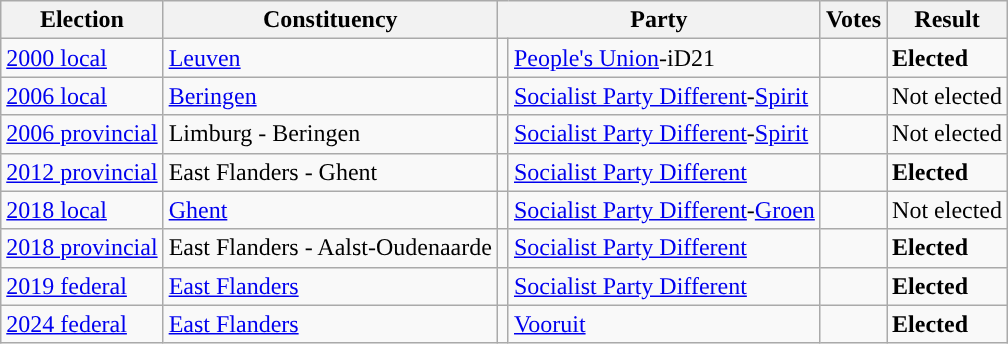<table class="wikitable" style="text-align:left;">
<tr>
<th scope=col>Election</th>
<th scope=col>Constituency</th>
<th scope=col colspan="2">Party</th>
<th scope=col>Votes</th>
<th scope=col>Result</th>
</tr>
<tr>
<td><a href='#'>2000 local</a></td>
<td><a href='#'>Leuven</a></td>
<td></td>
<td><a href='#'>People's Union</a>-iD21</td>
<td align=right></td>
<td><strong>Elected</strong></td>
</tr>
<tr>
<td><a href='#'>2006 local</a></td>
<td><a href='#'>Beringen</a></td>
<td></td>
<td><a href='#'>Socialist Party Different</a>-<a href='#'>Spirit</a></td>
<td align=right></td>
<td>Not elected</td>
</tr>
<tr>
<td><a href='#'>2006 provincial</a></td>
<td>Limburg - Beringen</td>
<td></td>
<td><a href='#'>Socialist Party Different</a>-<a href='#'>Spirit</a></td>
<td align=right></td>
<td>Not elected</td>
</tr>
<tr>
<td><a href='#'>2012 provincial</a></td>
<td>East Flanders - Ghent</td>
<td style="background:"></td>
<td><a href='#'>Socialist Party Different</a></td>
<td align=right></td>
<td><strong>Elected</strong></td>
</tr>
<tr>
<td><a href='#'>2018 local</a></td>
<td><a href='#'>Ghent</a></td>
<td></td>
<td><a href='#'>Socialist Party Different</a>-<a href='#'>Groen</a></td>
<td align=right></td>
<td>Not elected</td>
</tr>
<tr>
<td><a href='#'>2018 provincial</a></td>
<td>East Flanders - Aalst-Oudenaarde</td>
<td style="background:"></td>
<td><a href='#'>Socialist Party Different</a></td>
<td align=right></td>
<td><strong>Elected</strong></td>
</tr>
<tr>
<td><a href='#'>2019 federal</a></td>
<td><a href='#'>East Flanders</a></td>
<td style="background:"></td>
<td><a href='#'>Socialist Party Different</a></td>
<td align=right></td>
<td><strong>Elected</strong></td>
</tr>
<tr>
<td><a href='#'>2024 federal</a></td>
<td><a href='#'>East Flanders</a></td>
<td style="background:"></td>
<td><a href='#'>Vooruit</a></td>
<td align=right></td>
<td><strong>Elected</strong></td>
</tr>
</table>
